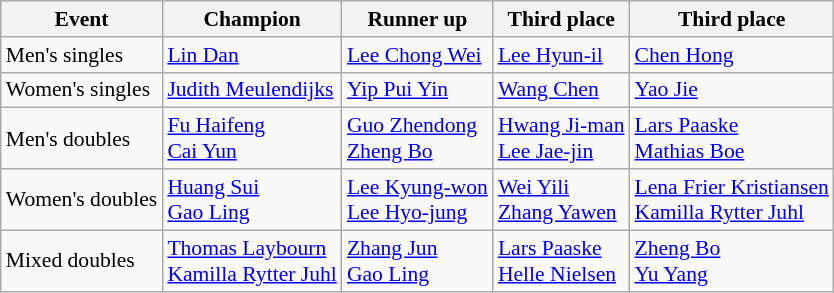<table class=wikitable style="font-size:90%;">
<tr>
<th>Event</th>
<th>Champion</th>
<th>Runner up</th>
<th>Third place</th>
<th>Third place</th>
</tr>
<tr>
<td>Men's singles</td>
<td> <a href='#'>Lin Dan</a></td>
<td> <a href='#'>Lee Chong Wei</a></td>
<td> <a href='#'>Lee Hyun-il</a></td>
<td> <a href='#'>Chen Hong</a></td>
</tr>
<tr>
<td>Women's singles</td>
<td> <a href='#'>Judith Meulendijks</a></td>
<td> <a href='#'>Yip Pui Yin</a></td>
<td> <a href='#'>Wang Chen</a></td>
<td> <a href='#'>Yao Jie</a></td>
</tr>
<tr>
<td>Men's doubles</td>
<td> <a href='#'>Fu Haifeng</a> <br>  <a href='#'>Cai Yun</a></td>
<td> <a href='#'>Guo Zhendong</a> <br>  <a href='#'>Zheng Bo</a></td>
<td> <a href='#'>Hwang Ji-man</a> <br>  <a href='#'>Lee Jae-jin</a></td>
<td> <a href='#'>Lars Paaske</a> <br>  <a href='#'>Mathias Boe</a></td>
</tr>
<tr>
<td>Women's doubles</td>
<td> <a href='#'>Huang Sui</a> <br>  <a href='#'>Gao Ling</a></td>
<td> <a href='#'>Lee Kyung-won</a> <br>  <a href='#'>Lee Hyo-jung</a></td>
<td> <a href='#'>Wei Yili</a> <br>  <a href='#'>Zhang Yawen</a></td>
<td> <a href='#'>Lena Frier Kristiansen</a> <br>  <a href='#'>Kamilla Rytter Juhl</a></td>
</tr>
<tr>
<td>Mixed doubles</td>
<td> <a href='#'>Thomas Laybourn</a> <br>  <a href='#'>Kamilla Rytter Juhl</a></td>
<td> <a href='#'>Zhang Jun</a> <br>  <a href='#'>Gao Ling</a></td>
<td> <a href='#'>Lars Paaske</a> <br>  <a href='#'>Helle Nielsen</a></td>
<td> <a href='#'>Zheng Bo</a> <br>  <a href='#'>Yu Yang</a></td>
</tr>
</table>
